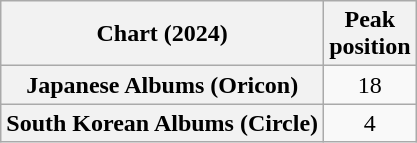<table class="wikitable sortable plainrowheaders" style="text-align:center">
<tr>
<th scope="col">Chart (2024)</th>
<th scope="col">Peak<br>position</th>
</tr>
<tr>
<th scope="row">Japanese Albums (Oricon)</th>
<td>18</td>
</tr>
<tr>
<th scope="row">South Korean Albums (Circle)</th>
<td>4</td>
</tr>
</table>
